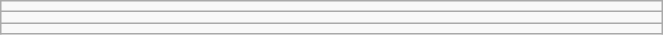<table class="wikitable" style=" text-align:center" width="35%">
<tr>
<td></td>
</tr>
<tr>
<td></td>
</tr>
<tr>
<td></td>
</tr>
</table>
